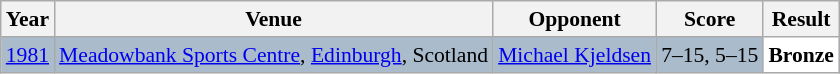<table class="sortable wikitable" style="font-size: 90%;">
<tr>
<th>Year</th>
<th>Venue</th>
<th>Opponent</th>
<th>Score</th>
<th>Result</th>
</tr>
<tr style="background:#AABBCC">
<td align="center"><a href='#'>1981</a></td>
<td align="left"><a href='#'>Meadowbank Sports Centre</a>, <a href='#'>Edinburgh</a>, Scotland</td>
<td align="left"> <a href='#'>Michael Kjeldsen</a></td>
<td align="left">7–15, 5–15</td>
<td style="text-align:left; background: white"> <strong>Bronze</strong></td>
</tr>
</table>
